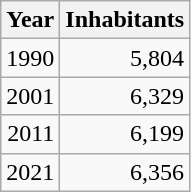<table cellspacing="0" cellpadding="0">
<tr>
<td valign="top"><br><table class="wikitable sortable zebra hintergrundfarbe5">
<tr>
<th>Year</th>
<th>Inhabitants</th>
</tr>
<tr align="right">
<td>1990</td>
<td>5,804</td>
</tr>
<tr align="right">
<td>2001</td>
<td>6,329</td>
</tr>
<tr align="right">
<td>2011</td>
<td>6,199</td>
</tr>
<tr align="right">
<td>2021</td>
<td>6,356</td>
</tr>
</table>
</td>
</tr>
</table>
